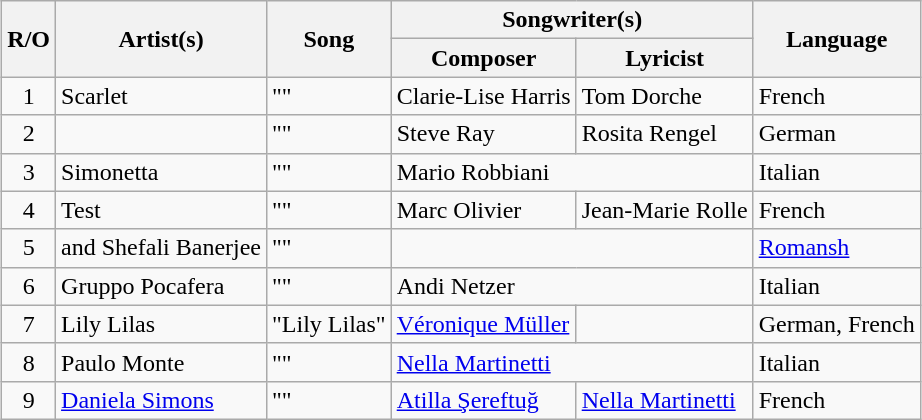<table class="sortable wikitable" style="margin: 1em auto 1em auto; text-align:left">
<tr>
<th rowspan="2">R/O</th>
<th rowspan="2">Artist(s)</th>
<th rowspan="2">Song</th>
<th colspan="2">Songwriter(s)</th>
<th rowspan="2">Language</th>
</tr>
<tr>
<th>Composer</th>
<th>Lyricist</th>
</tr>
<tr>
<td align="center">1</td>
<td>Scarlet</td>
<td>""</td>
<td>Clarie-Lise Harris</td>
<td>Tom Dorche</td>
<td>French</td>
</tr>
<tr>
<td align="center">2</td>
<td></td>
<td>""</td>
<td>Steve Ray</td>
<td>Rosita Rengel</td>
<td>German</td>
</tr>
<tr>
<td align="center">3</td>
<td>Simonetta</td>
<td>""</td>
<td colspan="2">Mario Robbiani</td>
<td>Italian</td>
</tr>
<tr>
<td align="center">4</td>
<td>Test</td>
<td>""</td>
<td>Marc Olivier</td>
<td>Jean-Marie Rolle</td>
<td>French</td>
</tr>
<tr>
<td align="center">5</td>
<td> and Shefali Banerjee</td>
<td>""</td>
<td colspan="2"></td>
<td><a href='#'>Romansh</a></td>
</tr>
<tr>
<td align="center">6</td>
<td>Gruppo Pocafera</td>
<td>""</td>
<td colspan="2">Andi Netzer</td>
<td>Italian</td>
</tr>
<tr>
<td align="center">7</td>
<td>Lily Lilas</td>
<td>"Lily Lilas"</td>
<td><a href='#'>Véronique Müller</a></td>
<td></td>
<td>German, French</td>
</tr>
<tr>
<td align="center">8</td>
<td>Paulo Monte</td>
<td>""</td>
<td colspan="2"><a href='#'>Nella Martinetti</a></td>
<td>Italian</td>
</tr>
<tr>
<td align="center">9</td>
<td><a href='#'>Daniela Simons</a></td>
<td>""</td>
<td><a href='#'>Atilla Şereftuğ</a></td>
<td><a href='#'>Nella Martinetti</a></td>
<td>French</td>
</tr>
</table>
